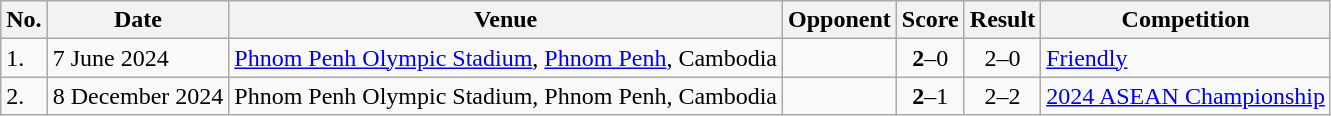<table class="wikitable">
<tr>
<th>No.</th>
<th>Date</th>
<th>Venue</th>
<th>Opponent</th>
<th>Score</th>
<th>Result</th>
<th>Competition</th>
</tr>
<tr>
<td>1.</td>
<td>7 June 2024</td>
<td><a href='#'>Phnom Penh Olympic Stadium</a>, <a href='#'>Phnom Penh</a>, Cambodia</td>
<td></td>
<td align=center><strong>2</strong>–0</td>
<td align=center>2–0</td>
<td rowspan=1><a href='#'>Friendly</a></td>
</tr>
<tr>
<td>2.</td>
<td>8 December 2024</td>
<td>Phnom Penh Olympic Stadium, Phnom Penh, Cambodia</td>
<td></td>
<td align="center"><strong>2</strong>–1</td>
<td align="center">2–2</td>
<td rowspan=1><a href='#'>2024 ASEAN Championship</a></td>
</tr>
</table>
